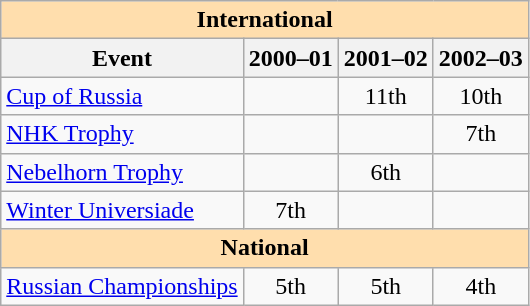<table class="wikitable" style="text-align:center">
<tr>
<th style="background-color: #ffdead; " colspan=4 align=center>International</th>
</tr>
<tr>
<th>Event</th>
<th>2000–01</th>
<th>2001–02</th>
<th>2002–03</th>
</tr>
<tr>
<td align=left> <a href='#'>Cup of Russia</a></td>
<td></td>
<td>11th</td>
<td>10th</td>
</tr>
<tr>
<td align=left> <a href='#'>NHK Trophy</a></td>
<td></td>
<td></td>
<td>7th</td>
</tr>
<tr>
<td align=left><a href='#'>Nebelhorn Trophy</a></td>
<td></td>
<td>6th</td>
<td></td>
</tr>
<tr>
<td align=left><a href='#'>Winter Universiade</a></td>
<td>7th</td>
<td></td>
<td></td>
</tr>
<tr>
<th style="background-color: #ffdead; " colspan=4 align=center>National</th>
</tr>
<tr>
<td align=left><a href='#'>Russian Championships</a></td>
<td>5th</td>
<td>5th</td>
<td>4th</td>
</tr>
</table>
